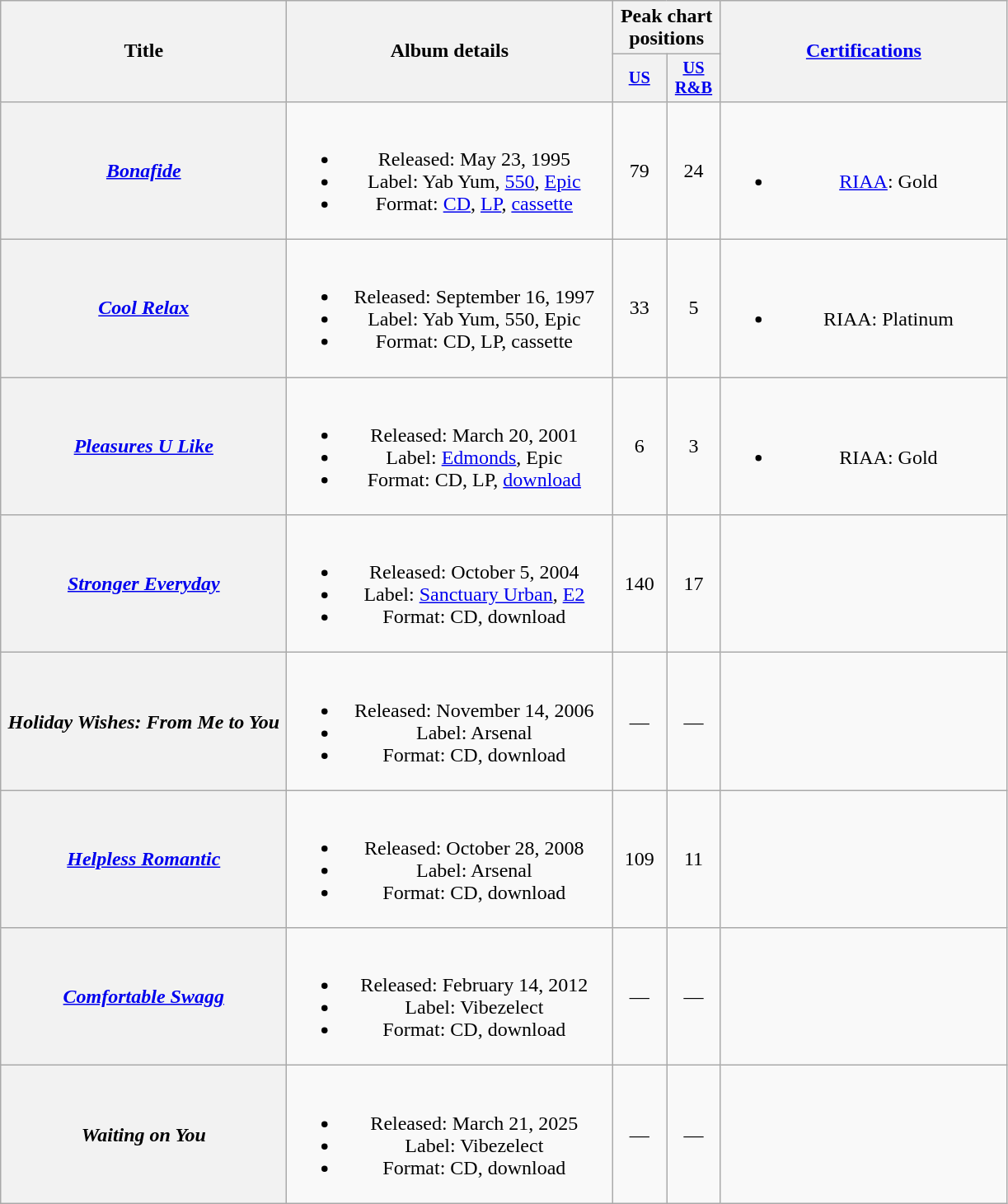<table class="wikitable plainrowheaders" style="text-align:center;" border="1">
<tr>
<th scope="col" rowspan="2" style="width:14em;">Title</th>
<th scope="col" rowspan="2" style="width:16em;">Album details</th>
<th scope="col" colspan="2">Peak chart positions</th>
<th rowspan="2" style="width:14em;"><a href='#'>Certifications</a></th>
</tr>
<tr>
<th scope="col" style="width:2.75em;font-size:85%;"><a href='#'>US</a></th>
<th scope="col" style="width:2.75em;font-size:85%;"><a href='#'>US <br> R&B</a></th>
</tr>
<tr>
<th scope="row"><em><a href='#'>Bonafide</a></em></th>
<td><br><ul><li>Released: May 23, 1995</li><li>Label: Yab Yum, <a href='#'>550</a>, <a href='#'>Epic</a></li><li>Format: <a href='#'>CD</a>, <a href='#'>LP</a>, <a href='#'>cassette</a></li></ul></td>
<td>79</td>
<td>24</td>
<td><br><ul><li><a href='#'>RIAA</a>: Gold</li></ul></td>
</tr>
<tr>
<th scope="row"><em><a href='#'>Cool Relax</a></em></th>
<td><br><ul><li>Released: September 16, 1997</li><li>Label: Yab Yum, 550, Epic</li><li>Format: CD, LP, cassette</li></ul></td>
<td>33</td>
<td>5</td>
<td><br><ul><li>RIAA: Platinum</li></ul></td>
</tr>
<tr>
<th scope="row"><em><a href='#'>Pleasures U Like</a></em></th>
<td><br><ul><li>Released: March 20, 2001</li><li>Label: <a href='#'>Edmonds</a>, Epic</li><li>Format: CD, LP, <a href='#'>download</a></li></ul></td>
<td>6</td>
<td>3</td>
<td><br><ul><li>RIAA: Gold</li></ul></td>
</tr>
<tr>
<th scope="row"><em><a href='#'>Stronger Everyday</a></em></th>
<td><br><ul><li>Released: October 5, 2004</li><li>Label: <a href='#'>Sanctuary Urban</a>, <a href='#'>E2</a></li><li>Format: CD, download</li></ul></td>
<td>140</td>
<td>17</td>
<td></td>
</tr>
<tr>
<th scope="row"><em>Holiday Wishes: From Me to You</em></th>
<td><br><ul><li>Released: November 14, 2006</li><li>Label: Arsenal</li><li>Format: CD, download</li></ul></td>
<td>—</td>
<td>—</td>
<td></td>
</tr>
<tr>
<th scope="row"><em><a href='#'>Helpless Romantic</a></em></th>
<td><br><ul><li>Released: October 28, 2008</li><li>Label: Arsenal</li><li>Format: CD, download</li></ul></td>
<td>109</td>
<td>11</td>
<td></td>
</tr>
<tr>
<th scope="row"><em><a href='#'>Comfortable Swagg</a></em></th>
<td><br><ul><li>Released: February 14, 2012</li><li>Label: Vibezelect</li><li>Format: CD, download</li></ul></td>
<td>—</td>
<td>—</td>
<td></td>
</tr>
<tr>
<th scope="row"><em>Waiting on You</em></th>
<td><br><ul><li>Released: March 21, 2025</li><li>Label: Vibezelect</li><li>Format: CD, download</li></ul></td>
<td>—</td>
<td>—</td>
<td></td>
</tr>
</table>
